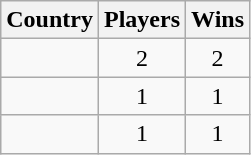<table class="wikitable">
<tr>
<th>Country</th>
<th>Players</th>
<th>Wins</th>
</tr>
<tr>
<td></td>
<td align=center>2</td>
<td align=center>2</td>
</tr>
<tr>
<td></td>
<td align=center>1</td>
<td align=center>1</td>
</tr>
<tr>
<td></td>
<td align=center>1</td>
<td align=center>1</td>
</tr>
</table>
